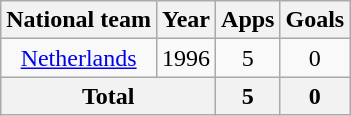<table class="wikitable" style="text-align:center">
<tr>
<th>National team</th>
<th>Year</th>
<th>Apps</th>
<th>Goals</th>
</tr>
<tr>
<td><a href='#'>Netherlands</a></td>
<td>1996</td>
<td>5</td>
<td>0</td>
</tr>
<tr>
<th colspan="2">Total</th>
<th>5</th>
<th>0</th>
</tr>
</table>
